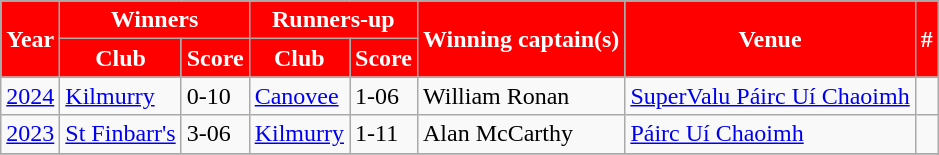<table class="wikitable sortable" style="text-align:left">
<tr>
<th rowspan="2" style="background:red;color:white" scope="col" !>Year</th>
<th colspan="2" style="background:red;color:white" scope="col" !>Winners</th>
<th colspan="2" style="background:red;color:white" class="unsortable" scope="col" !>Runners-up</th>
<th rowspan="2" style="background:red;color:white" scope="col" !>Winning captain(s)</th>
<th rowspan="2" style="background:red;color:white" scope="col" !>Venue</th>
<th rowspan="2" style="background:red;color:white" scope="col" !>#</th>
</tr>
<tr>
<th style="background:red;color:white" scope="col" !>Club</th>
<th style="background:red;color:white" scope="col" !>Score</th>
<th style="background:red;color:white" class="unsortable" scope="col" !>Club</th>
<th style="background:red;color:white" class="unsortable" scope="col" !>Score</th>
</tr>
<tr>
<td><a href='#'>2024</a></td>
<td><a href='#'>Kilmurry</a></td>
<td>0-10</td>
<td><a href='#'>Canovee</a></td>
<td>1-06</td>
<td>William Ronan</td>
<td><a href='#'>SuperValu Páirc Uí Chaoimh</a></td>
<td></td>
</tr>
<tr>
<td><a href='#'>2023</a></td>
<td><a href='#'>St Finbarr's</a></td>
<td>3-06</td>
<td><a href='#'>Kilmurry</a></td>
<td>1-11</td>
<td>Alan McCarthy</td>
<td><a href='#'>Páirc Uí Chaoimh</a></td>
<td></td>
</tr>
<tr>
</tr>
</table>
